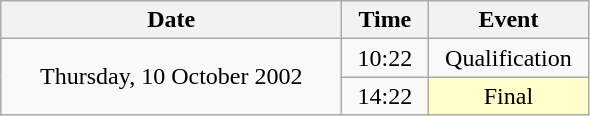<table class = "wikitable" style="text-align:center;">
<tr>
<th width=220>Date</th>
<th width=50>Time</th>
<th width=100>Event</th>
</tr>
<tr>
<td rowspan=2>Thursday, 10 October 2002</td>
<td>10:22</td>
<td>Qualification</td>
</tr>
<tr>
<td>14:22</td>
<td bgcolor=ffffcc>Final</td>
</tr>
</table>
